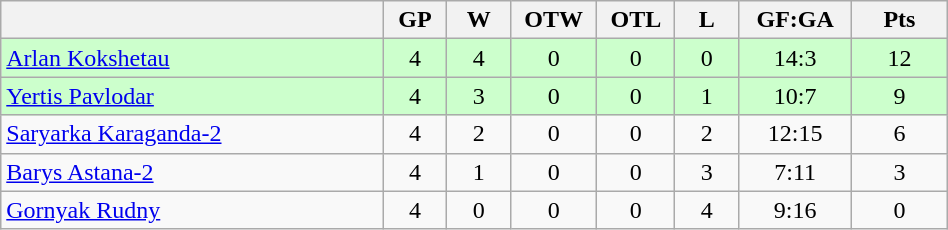<table class="wikitable" width="50%">
<tr>
<th width="30%" bgcolor="#e0e0e0"></th>
<th width="5%" bgcolor="#e0e0e0">GP</th>
<th width="5%" bgcolor="#e0e0e0">W</th>
<th width="5%" bgcolor="#e0e0e0">OTW</th>
<th width="5%" bgcolor="#e0e0e0">OTL</th>
<th width="5%" bgcolor="#e0e0e0">L</th>
<th width="7.5%" bgcolor="#e0e0e0">GF:GA</th>
<th width="7.5%" bgcolor="#e0e0e0">Pts</th>
</tr>
<tr align="center" bgcolor="#CCFFCC">
<td align="left"><a href='#'>Arlan Kokshetau</a></td>
<td>4</td>
<td>4</td>
<td>0</td>
<td>0</td>
<td>0</td>
<td>14:3</td>
<td>12</td>
</tr>
<tr align="center" bgcolor="#CCFFCC">
<td align="left"><a href='#'>Yertis Pavlodar</a></td>
<td>4</td>
<td>3</td>
<td>0</td>
<td>0</td>
<td>1</td>
<td>10:7</td>
<td>9</td>
</tr>
<tr align="center">
<td align="left"><a href='#'>Saryarka Karaganda-2</a></td>
<td>4</td>
<td>2</td>
<td>0</td>
<td>0</td>
<td>2</td>
<td>12:15</td>
<td>6</td>
</tr>
<tr align="center">
<td align="left"><a href='#'>Barys Astana-2</a></td>
<td>4</td>
<td>1</td>
<td>0</td>
<td>0</td>
<td>3</td>
<td>7:11</td>
<td>3</td>
</tr>
<tr align="center">
<td align="left"><a href='#'>Gornyak Rudny</a></td>
<td>4</td>
<td>0</td>
<td>0</td>
<td>0</td>
<td>4</td>
<td>9:16</td>
<td>0</td>
</tr>
</table>
